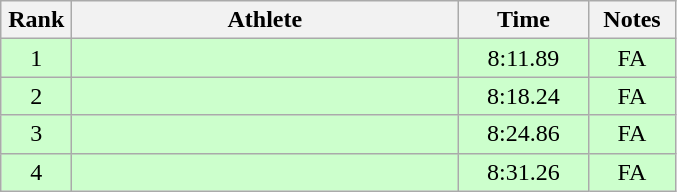<table class=wikitable style="text-align:center">
<tr>
<th width=40>Rank</th>
<th width=250>Athlete</th>
<th width=80>Time</th>
<th width=50>Notes</th>
</tr>
<tr bgcolor=ccffcc>
<td>1</td>
<td align=left></td>
<td>8:11.89</td>
<td>FA</td>
</tr>
<tr bgcolor=ccffcc>
<td>2</td>
<td align=left></td>
<td>8:18.24</td>
<td>FA</td>
</tr>
<tr bgcolor=ccffcc>
<td>3</td>
<td align=left></td>
<td>8:24.86</td>
<td>FA</td>
</tr>
<tr bgcolor=ccffcc>
<td>4</td>
<td align=left></td>
<td>8:31.26</td>
<td>FA</td>
</tr>
</table>
